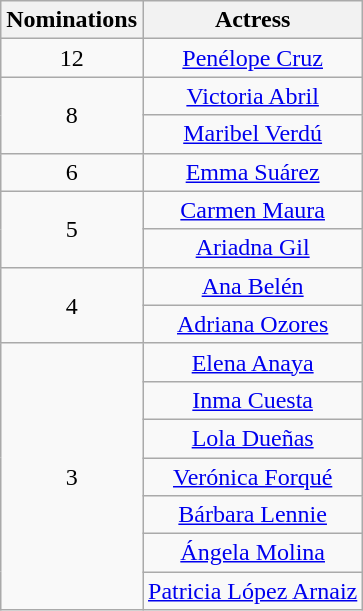<table class="wikitable" style="text-align:center;">
<tr>
<th scope="col" width="55">Nominations</th>
<th scope="col" align="center">Actress</th>
</tr>
<tr>
<td rowspan=1 style="text-align:center">12</td>
<td><a href='#'>Penélope Cruz</a></td>
</tr>
<tr>
<td rowspan=2 style="text-align:center">8</td>
<td><a href='#'>Victoria Abril</a></td>
</tr>
<tr>
<td><a href='#'>Maribel Verdú</a></td>
</tr>
<tr>
<td rowspan=1 style="text-align:center">6</td>
<td><a href='#'>Emma Suárez</a></td>
</tr>
<tr>
<td rowspan=2 style="text-align:center">5</td>
<td><a href='#'>Carmen Maura</a></td>
</tr>
<tr>
<td><a href='#'>Ariadna Gil</a></td>
</tr>
<tr>
<td rowspan=2 style="text-align:center">4</td>
<td><a href='#'>Ana Belén</a></td>
</tr>
<tr>
<td><a href='#'>Adriana Ozores</a></td>
</tr>
<tr>
<td rowspan=7 style="text-align:center">3</td>
<td><a href='#'>Elena Anaya</a></td>
</tr>
<tr>
<td><a href='#'>Inma Cuesta</a></td>
</tr>
<tr>
<td><a href='#'>Lola Dueñas</a></td>
</tr>
<tr>
<td><a href='#'>Verónica Forqué</a></td>
</tr>
<tr>
<td><a href='#'>Bárbara Lennie</a></td>
</tr>
<tr>
<td><a href='#'>Ángela Molina</a></td>
</tr>
<tr>
<td><a href='#'>Patricia López Arnaiz</a></td>
</tr>
</table>
